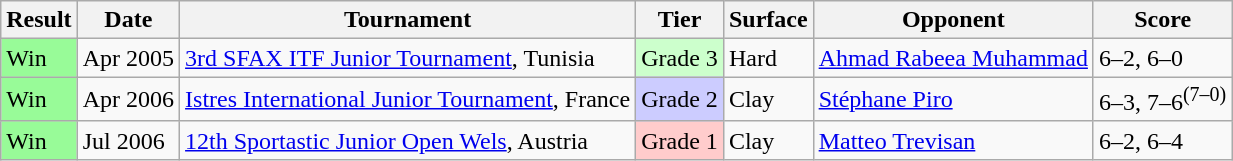<table class="sortable wikitable">
<tr>
<th scope="col" width=40>Result</th>
<th scope="col">Date</th>
<th scope="col">Tournament</th>
<th scope="col">Tier</th>
<th scope="col">Surface</th>
<th scope="col">Opponent</th>
<th scope="col" class="unsortable">Score</th>
</tr>
<tr>
<td bgcolor=98FB98>Win</td>
<td>Apr 2005</td>
<td><a href='#'>3rd SFAX ITF Junior Tournament</a>, Tunisia</td>
<td style=background:#CCFFCC>Grade 3</td>
<td>Hard</td>
<td data-sort-value="Muhammad, A"> <a href='#'>Ahmad Rabeea Muhammad</a></td>
<td>6–2, 6–0</td>
</tr>
<tr>
<td bgcolor=98FB98>Win</td>
<td>Apr 2006</td>
<td><a href='#'>Istres International Junior Tournament</a>, France</td>
<td style=background:#CCCCFF>Grade 2</td>
<td>Clay</td>
<td data-sort-value="Piro, S"> <a href='#'>Stéphane Piro</a></td>
<td>6–3, 7–6<sup>(7–0)</sup></td>
</tr>
<tr>
<td bgcolor=98FB98>Win</td>
<td>Jul 2006</td>
<td><a href='#'>12th Sportastic Junior Open Wels</a>, Austria</td>
<td style=background:#FFCCCC>Grade 1</td>
<td>Clay</td>
<td data-sort-value="Trevisan, M"> <a href='#'>Matteo Trevisan</a></td>
<td>6–2, 6–4</td>
</tr>
</table>
